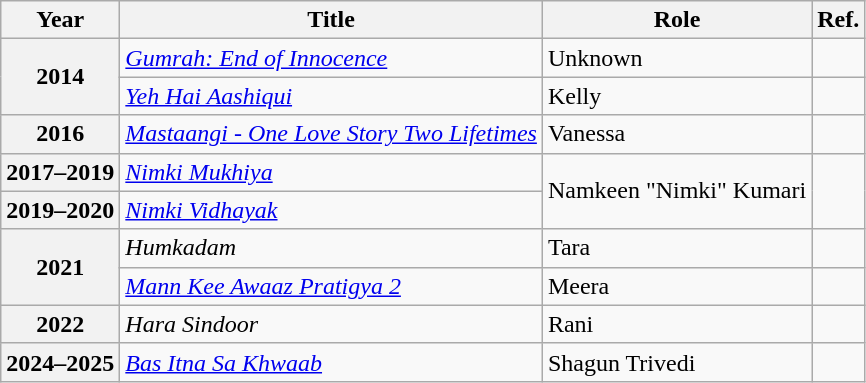<table class="wikitable plainrowheaders sortable">
<tr>
<th scope="col">Year</th>
<th scope="col">Title</th>
<th scope="col">Role</th>
<th scope="col" class="unsortable">Ref.</th>
</tr>
<tr>
<th scope="row" rowspan="2">2014</th>
<td><em><a href='#'>Gumrah: End of Innocence</a></em></td>
<td>Unknown</td>
<td></td>
</tr>
<tr>
<td><em><a href='#'>Yeh Hai Aashiqui</a></em></td>
<td>Kelly</td>
<td></td>
</tr>
<tr>
<th scope="row">2016</th>
<td><em><a href='#'>Mastaangi - One Love Story Two Lifetimes</a></em></td>
<td>Vanessa</td>
<td></td>
</tr>
<tr>
<th scope="row">2017–2019</th>
<td><em><a href='#'>Nimki Mukhiya</a></em></td>
<td rowspan="2">Namkeen "Nimki" Kumari</td>
<td rowspan="2"></td>
</tr>
<tr>
<th scope="row">2019–2020</th>
<td><em><a href='#'>Nimki Vidhayak</a></em></td>
</tr>
<tr>
<th scope="row" rowspan="2">2021</th>
<td><em>Humkadam</em></td>
<td>Tara</td>
<td></td>
</tr>
<tr>
<td><em><a href='#'>Mann Kee Awaaz Pratigya 2</a></em></td>
<td>Meera</td>
<td></td>
</tr>
<tr>
<th scope="row">2022</th>
<td><em>Hara Sindoor</em></td>
<td>Rani</td>
<td></td>
</tr>
<tr>
<th scope="row">2024–2025</th>
<td><em><a href='#'>Bas Itna Sa Khwaab</a></em></td>
<td>Shagun Trivedi</td>
<td></td>
</tr>
</table>
